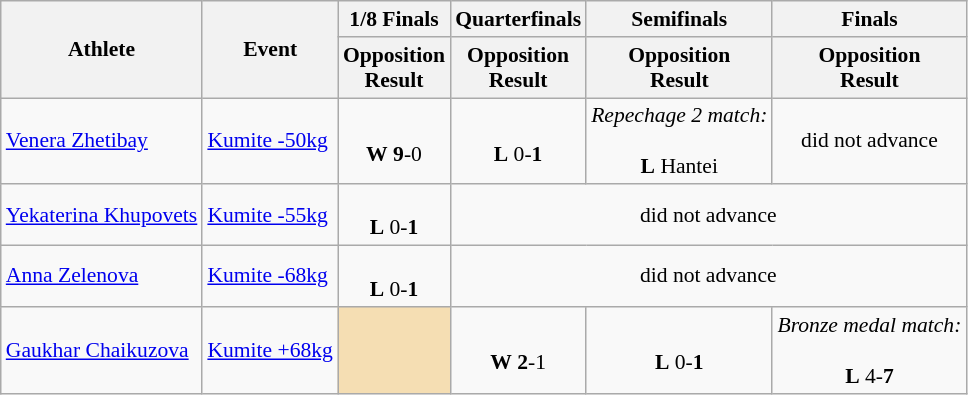<table class=wikitable style="font-size:90%">
<tr>
<th rowspan=2>Athlete</th>
<th rowspan=2>Event</th>
<th>1/8 Finals</th>
<th>Quarterfinals</th>
<th>Semifinals</th>
<th>Finals</th>
</tr>
<tr>
<th>Opposition<br>Result</th>
<th>Opposition<br>Result</th>
<th>Opposition<br>Result</th>
<th>Opposition<br>Result</th>
</tr>
<tr>
<td><a href='#'>Venera Zhetibay</a></td>
<td><a href='#'>Kumite -50kg</a></td>
<td align=center><br><strong>W</strong> <strong>9</strong>-0</td>
<td align=center><br><strong>L</strong> 0-<strong>1</strong></td>
<td align=center><em>Repechage 2 match:</em><br><br><strong>L</strong> Hantei</td>
<td align=center colspan="7">did not advance</td>
</tr>
<tr>
<td><a href='#'>Yekaterina Khupovets</a></td>
<td><a href='#'>Kumite -55kg</a></td>
<td align=center><br><strong>L</strong> 0-<strong>1</strong></td>
<td align=center colspan="7">did not advance</td>
</tr>
<tr>
<td><a href='#'>Anna Zelenova</a></td>
<td><a href='#'>Kumite -68kg</a></td>
<td align=center><br><strong>L</strong> 0-<strong>1</strong></td>
<td align=center colspan="7">did not advance</td>
</tr>
<tr>
<td><a href='#'>Gaukhar Chaikuzova</a></td>
<td><a href='#'>Kumite +68kg</a></td>
<td style="background:wheat;"></td>
<td align=center><br><strong>W</strong> <strong>2</strong>-1</td>
<td align=center><br><strong>L</strong> 0-<strong>1</strong></td>
<td align=center><em>Bronze medal match:</em><br><br><strong>L</strong> 4-<strong>7</strong></td>
</tr>
</table>
